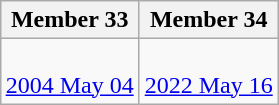<table class=wikitable align=right>
<tr>
<th>Member 33</th>
<th>Member 34</th>
</tr>
<tr>
<td><br><a href='#'>2004 May 04</a></td>
<td><br><a href='#'>2022 May 16</a></td>
</tr>
</table>
